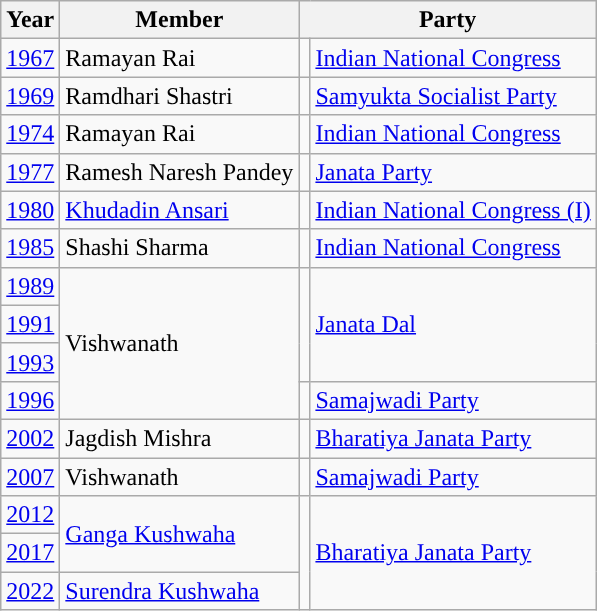<table class="wikitable">
<tr>
<th>Year</th>
<th>Member</th>
<th colspan="2">Party</th>
</tr>
<tr>
<td><a href='#'>1967</a></td>
<td>Ramayan Rai</td>
<td style="background-color: "></td>
<td><a href='#'>Indian National Congress</a></td>
</tr>
<tr>
<td><a href='#'>1969</a></td>
<td>Ramdhari Shastri</td>
<td style="background-color: "></td>
<td><a href='#'>Samyukta Socialist Party</a></td>
</tr>
<tr>
<td><a href='#'>1974</a></td>
<td>Ramayan Rai</td>
<td style="background-color: "></td>
<td><a href='#'>Indian National Congress</a></td>
</tr>
<tr>
<td><a href='#'>1977</a></td>
<td>Ramesh Naresh Pandey</td>
<td style="background-color: "></td>
<td><a href='#'>Janata Party</a></td>
</tr>
<tr>
<td><a href='#'>1980</a></td>
<td><a href='#'>Khudadin Ansari</a></td>
<td style="background-color: "></td>
<td><a href='#'>Indian National Congress (I)</a></td>
</tr>
<tr>
<td><a href='#'>1985</a></td>
<td>Shashi Sharma</td>
<td style="background-color: "></td>
<td><a href='#'>Indian National Congress</a></td>
</tr>
<tr>
<td><a href='#'>1989</a></td>
<td rowspan="4">Vishwanath</td>
<td rowspan="3" style="background-color: "></td>
<td rowspan="3"><a href='#'>Janata Dal</a></td>
</tr>
<tr>
<td><a href='#'>1991</a></td>
</tr>
<tr>
<td><a href='#'>1993</a></td>
</tr>
<tr>
<td><a href='#'>1996</a></td>
<td style="background-color: "></td>
<td><a href='#'>Samajwadi Party</a></td>
</tr>
<tr>
<td><a href='#'>2002</a></td>
<td>Jagdish Mishra</td>
<td style="background-color: "></td>
<td><a href='#'>Bharatiya Janata Party</a></td>
</tr>
<tr>
<td><a href='#'>2007</a></td>
<td>Vishwanath</td>
<td style="background-color: "></td>
<td><a href='#'>Samajwadi Party</a></td>
</tr>
<tr>
<td><a href='#'>2012</a></td>
<td rowspan="2"><a href='#'>Ganga Kushwaha</a></td>
<td rowspan="3" style="background-color: "></td>
<td rowspan="3"><a href='#'>Bharatiya Janata Party</a></td>
</tr>
<tr>
<td><a href='#'>2017</a></td>
</tr>
<tr>
<td><a href='#'>2022</a></td>
<td><a href='#'>Surendra Kushwaha</a></td>
</tr>
</table>
